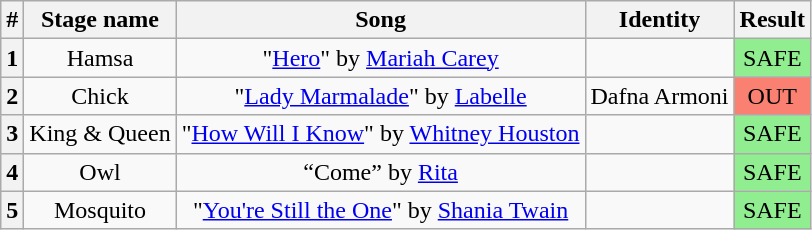<table class="wikitable plainrowheaders" style="text-align: center;">
<tr>
<th>#</th>
<th>Stage name</th>
<th>Song</th>
<th>Identity</th>
<th>Result</th>
</tr>
<tr>
<th>1</th>
<td>Hamsa</td>
<td>"<a href='#'>Hero</a>" by <a href='#'>Mariah Carey</a></td>
<td></td>
<td bgcolor="lightgreen">SAFE</td>
</tr>
<tr>
<th>2</th>
<td>Chick</td>
<td>"<a href='#'>Lady Marmalade</a>" by <a href='#'>Labelle</a></td>
<td>Dafna Armoni</td>
<td bgcolor="salmon">OUT</td>
</tr>
<tr>
<th>3</th>
<td>King & Queen</td>
<td>"<a href='#'>How Will I Know</a>" by <a href='#'>Whitney Houston</a></td>
<td></td>
<td bgcolor="lightgreen">SAFE</td>
</tr>
<tr>
<th>4</th>
<td>Owl</td>
<td>“Come” by <a href='#'>Rita</a></td>
<td></td>
<td bgcolor="lightgreen">SAFE</td>
</tr>
<tr>
<th>5</th>
<td>Mosquito</td>
<td>"<a href='#'>You're Still the One</a>" by <a href='#'>Shania Twain</a></td>
<td></td>
<td bgcolor="lightgreen">SAFE</td>
</tr>
</table>
